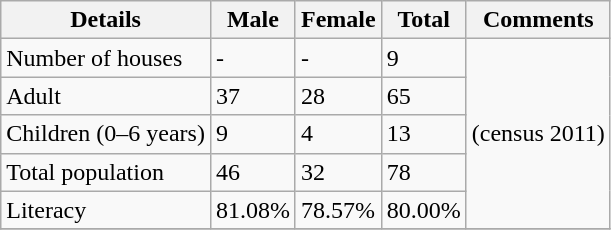<table class="wikitable sortable">
<tr>
<th>Details</th>
<th>Male</th>
<th>Female</th>
<th>Total</th>
<th>Comments</th>
</tr>
<tr>
<td>Number of houses</td>
<td>-</td>
<td>-</td>
<td>9</td>
<td rowspan="5">(census 2011) </td>
</tr>
<tr>
<td>Adult</td>
<td>37</td>
<td>28</td>
<td>65</td>
</tr>
<tr>
<td>Children (0–6 years)</td>
<td>9</td>
<td>4</td>
<td>13</td>
</tr>
<tr>
<td>Total population</td>
<td>46</td>
<td>32</td>
<td>78</td>
</tr>
<tr>
<td>Literacy</td>
<td>81.08%</td>
<td>78.57%</td>
<td>80.00%</td>
</tr>
<tr>
</tr>
</table>
